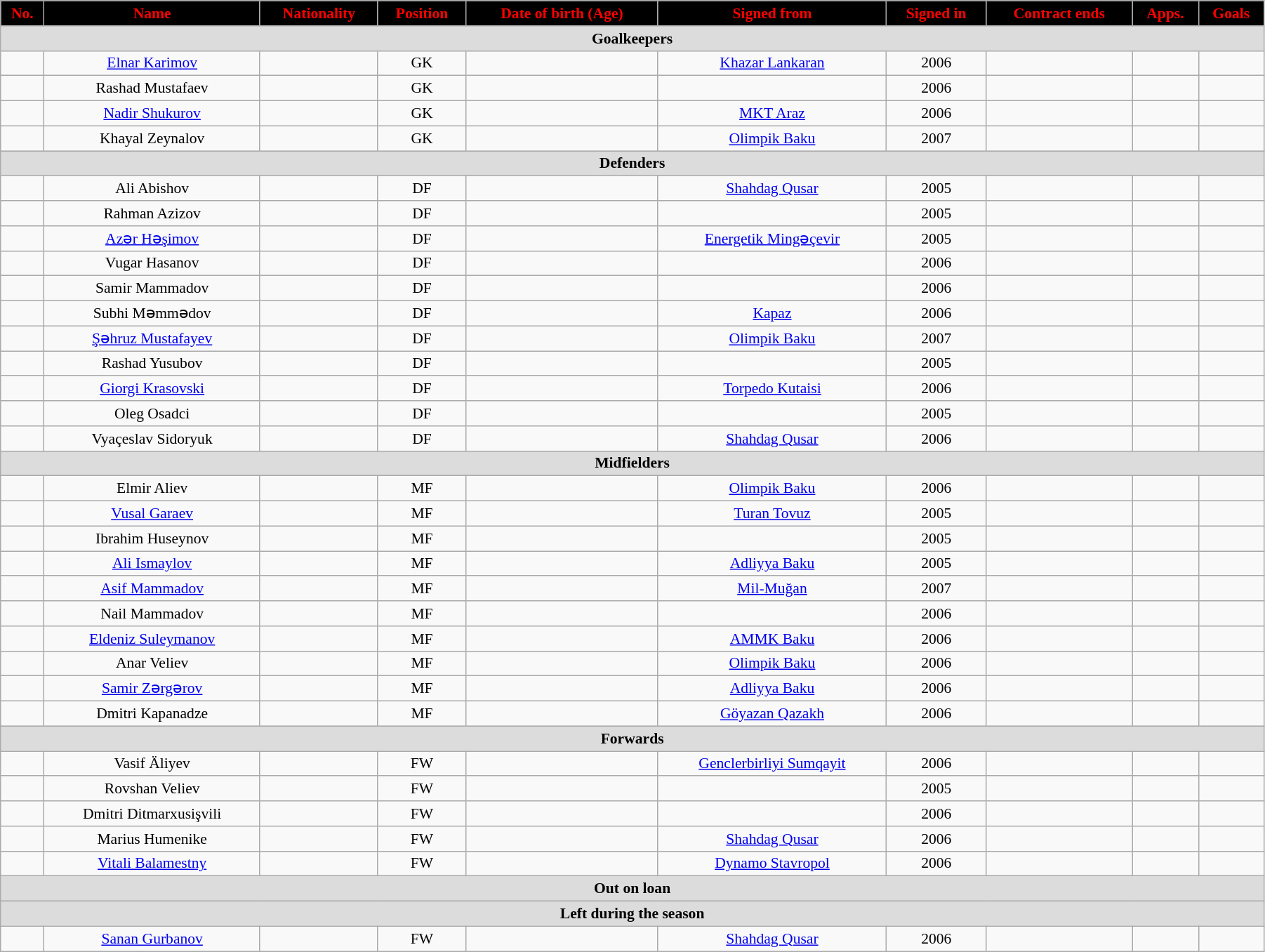<table class="wikitable"  style="text-align:center; font-size:90%; width:95%;">
<tr>
<th style="background:#000000; color:#FF0000; text-align:center;">No.</th>
<th style="background:#000000; color:#FF0000; text-align:center;">Name</th>
<th style="background:#000000; color:#FF0000; text-align:center;">Nationality</th>
<th style="background:#000000; color:#FF0000; text-align:center;">Position</th>
<th style="background:#000000; color:#FF0000; text-align:center;">Date of birth (Age)</th>
<th style="background:#000000; color:#FF0000; text-align:center;">Signed from</th>
<th style="background:#000000; color:#FF0000; text-align:center;">Signed in</th>
<th style="background:#000000; color:#FF0000; text-align:center;">Contract ends</th>
<th style="background:#000000; color:#FF0000; text-align:center;">Apps.</th>
<th style="background:#000000; color:#FF0000; text-align:center;">Goals</th>
</tr>
<tr>
<th colspan="11"  style="background:#dcdcdc; text-align:center;">Goalkeepers</th>
</tr>
<tr>
<td></td>
<td><a href='#'>Elnar Karimov</a></td>
<td></td>
<td>GK</td>
<td></td>
<td><a href='#'>Khazar Lankaran</a></td>
<td>2006</td>
<td></td>
<td></td>
<td></td>
</tr>
<tr>
<td></td>
<td>Rashad Mustafaev</td>
<td></td>
<td>GK</td>
<td></td>
<td></td>
<td>2006</td>
<td></td>
<td></td>
<td></td>
</tr>
<tr>
<td></td>
<td><a href='#'>Nadir Shukurov</a></td>
<td></td>
<td>GK</td>
<td></td>
<td><a href='#'>MKT Araz</a></td>
<td>2006</td>
<td></td>
<td></td>
<td></td>
</tr>
<tr>
<td></td>
<td>Khayal Zeynalov</td>
<td></td>
<td>GK</td>
<td></td>
<td><a href='#'>Olimpik Baku</a></td>
<td>2007</td>
<td></td>
<td></td>
<td></td>
</tr>
<tr>
<th colspan="11"  style="background:#dcdcdc; text-align:center;">Defenders</th>
</tr>
<tr>
<td></td>
<td>Ali Abishov</td>
<td></td>
<td>DF</td>
<td></td>
<td><a href='#'>Shahdag Qusar</a></td>
<td>2005</td>
<td></td>
<td></td>
<td></td>
</tr>
<tr>
<td></td>
<td>Rahman Azizov</td>
<td></td>
<td>DF</td>
<td></td>
<td></td>
<td>2005</td>
<td></td>
<td></td>
<td></td>
</tr>
<tr>
<td></td>
<td><a href='#'>Azər Həşimov</a></td>
<td></td>
<td>DF</td>
<td></td>
<td><a href='#'>Energetik Mingəçevir</a></td>
<td>2005</td>
<td></td>
<td></td>
<td></td>
</tr>
<tr>
<td></td>
<td>Vugar Hasanov</td>
<td></td>
<td>DF</td>
<td></td>
<td></td>
<td>2006</td>
<td></td>
<td></td>
<td></td>
</tr>
<tr>
<td></td>
<td>Samir Mammadov</td>
<td></td>
<td>DF</td>
<td></td>
<td></td>
<td>2006</td>
<td></td>
<td></td>
<td></td>
</tr>
<tr>
<td></td>
<td>Subhi Məmmədov</td>
<td></td>
<td>DF</td>
<td></td>
<td><a href='#'>Kapaz</a></td>
<td>2006</td>
<td></td>
<td></td>
<td></td>
</tr>
<tr>
<td></td>
<td><a href='#'>Şəhruz Mustafayev</a></td>
<td></td>
<td>DF</td>
<td></td>
<td><a href='#'>Olimpik Baku</a></td>
<td>2007</td>
<td></td>
<td></td>
<td></td>
</tr>
<tr>
<td></td>
<td>Rashad Yusubov</td>
<td></td>
<td>DF</td>
<td></td>
<td></td>
<td>2005</td>
<td></td>
<td></td>
<td></td>
</tr>
<tr>
<td></td>
<td><a href='#'>Giorgi Krasovski</a></td>
<td></td>
<td>DF</td>
<td></td>
<td><a href='#'>Torpedo Kutaisi</a></td>
<td>2006</td>
<td></td>
<td></td>
<td></td>
</tr>
<tr>
<td></td>
<td>Oleg Osadci</td>
<td></td>
<td>DF</td>
<td></td>
<td></td>
<td>2005</td>
<td></td>
<td></td>
<td></td>
</tr>
<tr>
<td></td>
<td>Vyaçeslav Sidoryuk</td>
<td></td>
<td>DF</td>
<td></td>
<td><a href='#'>Shahdag Qusar</a></td>
<td>2006</td>
<td></td>
<td></td>
<td></td>
</tr>
<tr>
<th colspan="11"  style="background:#dcdcdc; text-align:center;">Midfielders</th>
</tr>
<tr>
<td></td>
<td>Elmir Aliev</td>
<td></td>
<td>MF</td>
<td></td>
<td><a href='#'>Olimpik Baku</a></td>
<td>2006</td>
<td></td>
<td></td>
<td></td>
</tr>
<tr>
<td></td>
<td><a href='#'>Vusal Garaev</a></td>
<td></td>
<td>MF</td>
<td></td>
<td><a href='#'>Turan Tovuz</a></td>
<td>2005</td>
<td></td>
<td></td>
<td></td>
</tr>
<tr>
<td></td>
<td>Ibrahim Huseynov</td>
<td></td>
<td>MF</td>
<td></td>
<td></td>
<td>2005</td>
<td></td>
<td></td>
<td></td>
</tr>
<tr>
<td></td>
<td><a href='#'>Ali Ismaylov</a></td>
<td></td>
<td>MF</td>
<td></td>
<td><a href='#'>Adliyya Baku</a></td>
<td>2005</td>
<td></td>
<td></td>
<td></td>
</tr>
<tr>
<td></td>
<td><a href='#'>Asif Mammadov</a></td>
<td></td>
<td>MF</td>
<td></td>
<td><a href='#'>Mil-Muğan</a></td>
<td>2007</td>
<td></td>
<td></td>
<td></td>
</tr>
<tr>
<td></td>
<td>Nail Mammadov</td>
<td></td>
<td>MF</td>
<td></td>
<td></td>
<td>2006</td>
<td></td>
<td></td>
<td></td>
</tr>
<tr>
<td></td>
<td><a href='#'>Eldeniz Suleymanov</a></td>
<td></td>
<td>MF</td>
<td></td>
<td><a href='#'>AMMK Baku</a></td>
<td>2006</td>
<td></td>
<td></td>
<td></td>
</tr>
<tr>
<td></td>
<td>Anar Veliev</td>
<td></td>
<td>MF</td>
<td></td>
<td><a href='#'>Olimpik Baku</a></td>
<td>2006</td>
<td></td>
<td></td>
<td></td>
</tr>
<tr>
<td></td>
<td><a href='#'>Samir Zərgərov</a></td>
<td></td>
<td>MF</td>
<td></td>
<td><a href='#'>Adliyya Baku</a></td>
<td>2006</td>
<td></td>
<td></td>
<td></td>
</tr>
<tr>
<td></td>
<td>Dmitri Kapanadze</td>
<td></td>
<td>MF</td>
<td></td>
<td><a href='#'>Göyazan Qazakh</a></td>
<td>2006</td>
<td></td>
<td></td>
<td></td>
</tr>
<tr>
<th colspan="11"  style="background:#dcdcdc; text-align:center;">Forwards</th>
</tr>
<tr>
<td></td>
<td>Vasif Äliyev</td>
<td></td>
<td>FW</td>
<td></td>
<td><a href='#'>Genclerbirliyi Sumqayit</a></td>
<td>2006</td>
<td></td>
<td></td>
<td></td>
</tr>
<tr>
<td></td>
<td>Rovshan Veliev</td>
<td></td>
<td>FW</td>
<td></td>
<td></td>
<td>2005</td>
<td></td>
<td></td>
<td></td>
</tr>
<tr>
<td></td>
<td>Dmitri Ditmarxusişvili</td>
<td></td>
<td>FW</td>
<td></td>
<td></td>
<td>2006</td>
<td></td>
<td></td>
<td></td>
</tr>
<tr>
<td></td>
<td>Marius Humenike</td>
<td></td>
<td>FW</td>
<td></td>
<td><a href='#'>Shahdag Qusar</a></td>
<td>2006</td>
<td></td>
<td></td>
<td></td>
</tr>
<tr>
<td></td>
<td><a href='#'>Vitali Balamestny</a></td>
<td></td>
<td>FW</td>
<td></td>
<td><a href='#'>Dynamo Stavropol</a></td>
<td>2006</td>
<td></td>
<td></td>
<td></td>
</tr>
<tr>
<th colspan="11"  style="background:#dcdcdc; text-align:center;">Out on loan</th>
</tr>
<tr>
<th colspan="11"  style="background:#dcdcdc; text-align:center;">Left during the season</th>
</tr>
<tr>
<td></td>
<td><a href='#'>Sanan Gurbanov</a></td>
<td></td>
<td>FW</td>
<td></td>
<td><a href='#'>Shahdag Qusar</a></td>
<td>2006</td>
<td></td>
<td></td>
<td></td>
</tr>
</table>
